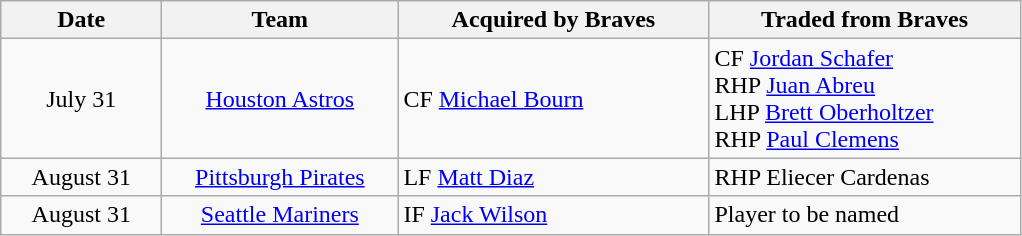<table class="wikitable">
<tr>
<th scope="col" style="width:100px;">Date</th>
<th scope="col" style="width:150px;">Team</th>
<th scope="col" style="width:200px;">Acquired by Braves</th>
<th scope="col" style="width:200px;">Traded from Braves</th>
</tr>
<tr>
<td style="text-align: center;">July 31</td>
<td style="text-align: center;"><a href='#'>Houston Astros</a></td>
<td>CF <a href='#'>Michael Bourn</a></td>
<td>CF <a href='#'>Jordan Schafer</a><br> RHP <a href='#'>Juan Abreu</a> <br> LHP <a href='#'>Brett Oberholtzer</a> <br> RHP <a href='#'>Paul Clemens</a></td>
</tr>
<tr>
<td style="text-align: center;">August 31</td>
<td style="text-align: center;"><a href='#'>Pittsburgh Pirates</a></td>
<td>LF <a href='#'>Matt Diaz</a></td>
<td>RHP Eliecer Cardenas</td>
</tr>
<tr>
<td style="text-align: center;">August 31</td>
<td style="text-align: center;"><a href='#'>Seattle Mariners</a></td>
<td>IF <a href='#'>Jack Wilson</a></td>
<td>Player to be named</td>
</tr>
</table>
